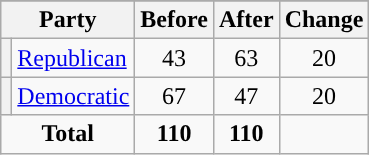<table class="wikitable" style="text-align:center;">
<tr>
</tr>
<tr>
<th colspan=2>Party</th>
<th>Before</th>
<th>After</th>
<th>Change</th>
</tr>
<tr>
<th style="background-color:"></th>
<td style="text-align:left;"><a href='#'>Republican</a></td>
<td>43</td>
<td>63</td>
<td> 20</td>
</tr>
<tr>
<th style="background-color:"></th>
<td style="text-align:left;"><a href='#'>Democratic</a></td>
<td>67</td>
<td>47</td>
<td> 20</td>
</tr>
<tr>
<td colspan=2><strong>Total</strong></td>
<td><strong>110</strong></td>
<td><strong>110</strong></td>
<td></td>
</tr>
</table>
